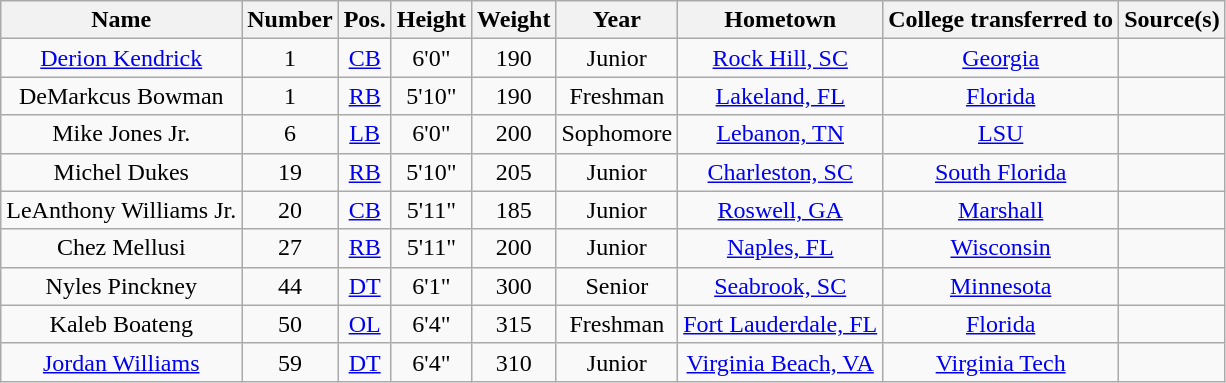<table class="wikitable sortable" border="1" style="text-align: center;">
<tr>
<th>Name</th>
<th>Number</th>
<th>Pos.</th>
<th>Height</th>
<th>Weight</th>
<th>Year</th>
<th>Hometown</th>
<th>College transferred to</th>
<th>Source(s)</th>
</tr>
<tr>
<td><a href='#'>Derion Kendrick</a></td>
<td>1</td>
<td><a href='#'>CB</a></td>
<td>6'0"</td>
<td>190</td>
<td>Junior</td>
<td><a href='#'>Rock Hill, SC</a></td>
<td><a href='#'>Georgia</a></td>
<td></td>
</tr>
<tr>
<td>DeMarkcus Bowman</td>
<td>1</td>
<td><a href='#'>RB</a></td>
<td>5'10"</td>
<td>190</td>
<td>Freshman</td>
<td><a href='#'>Lakeland, FL</a></td>
<td><a href='#'>Florida</a></td>
<td></td>
</tr>
<tr>
<td>Mike Jones Jr.</td>
<td>6</td>
<td><a href='#'>LB</a></td>
<td>6'0"</td>
<td>200</td>
<td> Sophomore</td>
<td><a href='#'>Lebanon, TN</a></td>
<td><a href='#'>LSU</a></td>
<td></td>
</tr>
<tr>
<td>Michel Dukes</td>
<td>19</td>
<td><a href='#'>RB</a></td>
<td>5'10"</td>
<td>205</td>
<td>Junior</td>
<td><a href='#'>Charleston, SC</a></td>
<td><a href='#'>South Florida</a></td>
<td></td>
</tr>
<tr>
<td>LeAnthony Williams Jr.</td>
<td>20</td>
<td><a href='#'>CB</a></td>
<td>5'11"</td>
<td>185</td>
<td> Junior</td>
<td><a href='#'>Roswell, GA</a></td>
<td><a href='#'>Marshall</a></td>
<td></td>
</tr>
<tr>
<td>Chez Mellusi</td>
<td>27</td>
<td><a href='#'>RB</a></td>
<td>5'11"</td>
<td>200</td>
<td>Junior</td>
<td><a href='#'>Naples, FL</a></td>
<td><a href='#'>Wisconsin</a></td>
<td></td>
</tr>
<tr>
<td>Nyles Pinckney</td>
<td>44</td>
<td><a href='#'>DT</a></td>
<td>6'1"</td>
<td>300</td>
<td> Senior</td>
<td><a href='#'>Seabrook, SC</a></td>
<td><a href='#'>Minnesota</a></td>
<td></td>
</tr>
<tr>
<td>Kaleb Boateng</td>
<td>50</td>
<td><a href='#'>OL</a></td>
<td>6'4"</td>
<td>315</td>
<td> Freshman</td>
<td><a href='#'>Fort Lauderdale, FL</a></td>
<td><a href='#'>Florida</a></td>
<td></td>
</tr>
<tr>
<td><a href='#'>Jordan Williams</a></td>
<td>59</td>
<td><a href='#'>DT</a></td>
<td>6'4"</td>
<td>310</td>
<td> Junior</td>
<td><a href='#'>Virginia Beach, VA</a></td>
<td><a href='#'>Virginia Tech</a></td>
<td></td>
</tr>
</table>
